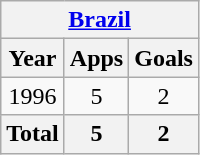<table class="wikitable" style="text-align:center">
<tr>
<th colspan=3><a href='#'>Brazil</a></th>
</tr>
<tr>
<th>Year</th>
<th>Apps</th>
<th>Goals</th>
</tr>
<tr>
<td>1996</td>
<td>5</td>
<td>2</td>
</tr>
<tr>
<th>Total</th>
<th>5</th>
<th>2</th>
</tr>
</table>
